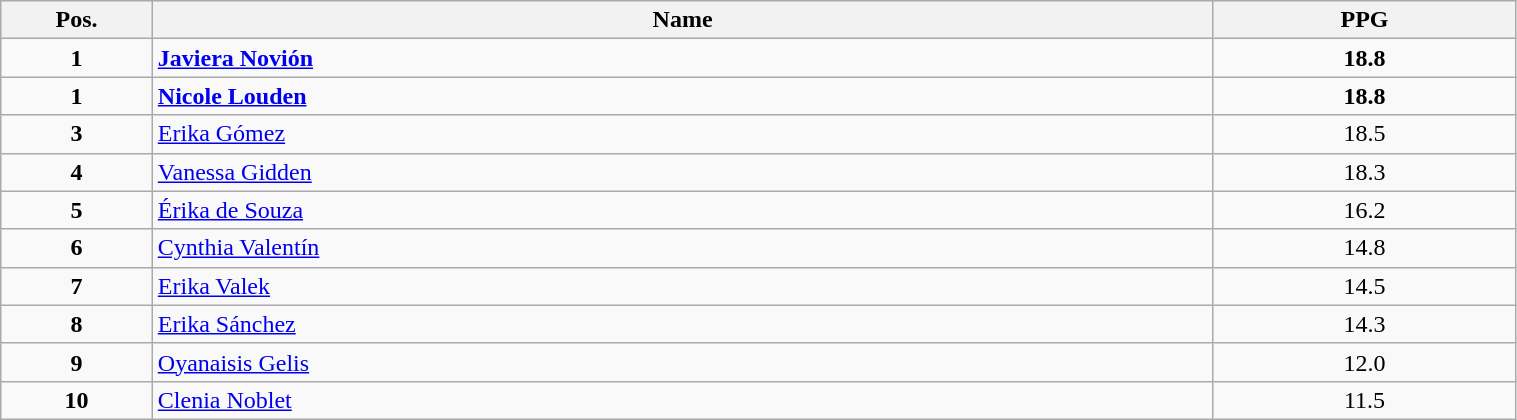<table class=wikitable width="80%">
<tr>
<th width="10%">Pos.</th>
<th width="70%">Name</th>
<th width="20%">PPG</th>
</tr>
<tr>
<td align=center><strong>1</strong></td>
<td> <strong><a href='#'>Javiera Novión</a></strong></td>
<td align=center><strong>18.8</strong></td>
</tr>
<tr>
<td align=center><strong>1</strong></td>
<td> <strong><a href='#'>Nicole Louden</a></strong></td>
<td align=center><strong>18.8</strong></td>
</tr>
<tr>
<td align=center><strong>3</strong></td>
<td> <a href='#'>Erika Gómez</a></td>
<td align=center>18.5</td>
</tr>
<tr>
<td align=center><strong>4</strong></td>
<td> <a href='#'>Vanessa Gidden</a></td>
<td align=center>18.3</td>
</tr>
<tr>
<td align=center><strong>5</strong></td>
<td> <a href='#'>Érika de Souza</a></td>
<td align=center>16.2</td>
</tr>
<tr>
<td align=center><strong>6</strong></td>
<td> <a href='#'>Cynthia Valentín</a></td>
<td align=center>14.8</td>
</tr>
<tr>
<td align=center><strong>7</strong></td>
<td> <a href='#'>Erika Valek</a></td>
<td align=center>14.5</td>
</tr>
<tr>
<td align=center><strong>8</strong></td>
<td> <a href='#'>Erika Sánchez</a></td>
<td align=center>14.3</td>
</tr>
<tr>
<td align=center><strong>9</strong></td>
<td> <a href='#'>Oyanaisis Gelis</a></td>
<td align=center>12.0</td>
</tr>
<tr>
<td align=center><strong>10</strong></td>
<td> <a href='#'>Clenia Noblet</a></td>
<td align=center>11.5</td>
</tr>
</table>
